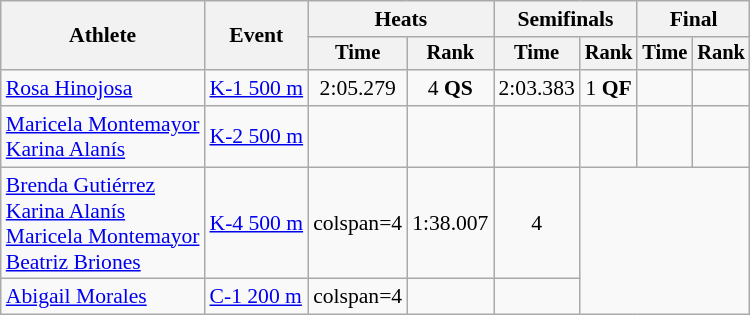<table class=wikitable style="font-size:90%;">
<tr>
<th rowspan="2">Athlete</th>
<th rowspan="2">Event</th>
<th colspan=2>Heats</th>
<th colspan=2>Semifinals</th>
<th colspan=2>Final</th>
</tr>
<tr style="font-size:95%">
<th>Time</th>
<th>Rank</th>
<th>Time</th>
<th>Rank</th>
<th>Time</th>
<th>Rank</th>
</tr>
<tr align=center>
<td align=left><a href='#'>Rosa Hinojosa</a></td>
<td align=left><a href='#'>K-1 500 m</a></td>
<td>2:05.279</td>
<td>4 <strong>QS</strong></td>
<td>2:03.383</td>
<td>1 <strong>QF</strong></td>
<td></td>
<td></td>
</tr>
<tr align=center>
<td align=left><a href='#'>Maricela Montemayor</a><br><a href='#'>Karina Alanís</a></td>
<td align=left><a href='#'>K-2 500 m</a></td>
<td></td>
<td></td>
<td></td>
<td></td>
<td></td>
<td></td>
</tr>
<tr align=center>
<td align=left><a href='#'>Brenda Gutiérrez</a><br><a href='#'>Karina Alanís</a><br><a href='#'>Maricela Montemayor</a><br><a href='#'>Beatriz Briones</a></td>
<td align=left><a href='#'>K-4 500 m</a></td>
<td>colspan=4 </td>
<td>1:38.007</td>
<td>4</td>
</tr>
<tr align=center>
<td align=left><a href='#'>Abigail Morales</a></td>
<td align=left><a href='#'>C-1 200 m</a></td>
<td>colspan=4 </td>
<td></td>
<td></td>
</tr>
</table>
